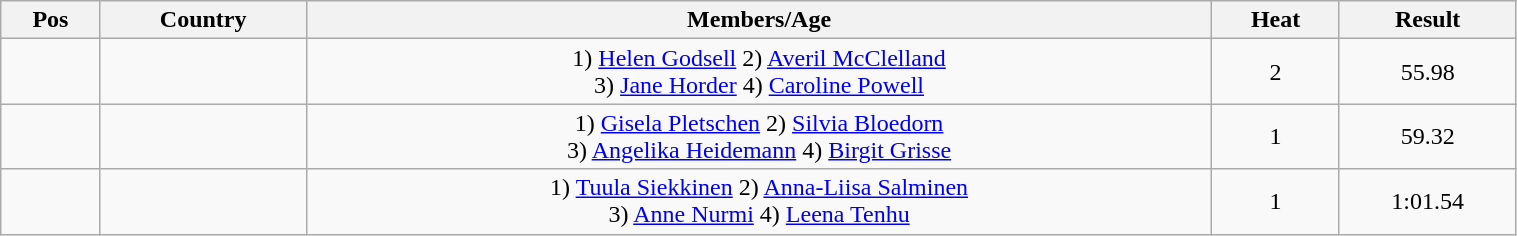<table class="wikitable"  style="text-align:center; width:80%;">
<tr>
<th>Pos</th>
<th>Country</th>
<th>Members/Age</th>
<th>Heat</th>
<th>Result</th>
</tr>
<tr>
<td align=center></td>
<td align=left></td>
<td>1) <a href='#'>Helen Godsell</a> 2) <a href='#'>Averil McClelland</a><br>3) <a href='#'>Jane Horder</a> 4) <a href='#'>Caroline Powell</a></td>
<td>2</td>
<td>55.98</td>
</tr>
<tr>
<td align=center></td>
<td align=left></td>
<td>1) <a href='#'>Gisela Pletschen</a> 2) <a href='#'>Silvia Bloedorn</a><br>3) <a href='#'>Angelika Heidemann</a> 4) <a href='#'>Birgit Grisse</a></td>
<td>1</td>
<td>59.32</td>
</tr>
<tr>
<td align=center></td>
<td align=left></td>
<td>1) <a href='#'>Tuula Siekkinen</a> 2) <a href='#'>Anna-Liisa Salminen</a><br>3) <a href='#'>Anne Nurmi</a> 4) <a href='#'>Leena Tenhu</a></td>
<td>1</td>
<td>1:01.54</td>
</tr>
</table>
